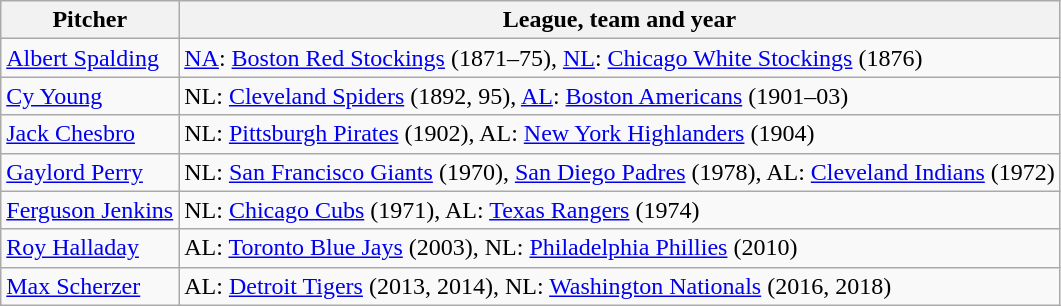<table class="wikitable">
<tr>
<th>Pitcher</th>
<th>League, team and year</th>
</tr>
<tr>
<td><a href='#'>Albert Spalding</a></td>
<td><a href='#'>NA</a>: <a href='#'>Boston Red Stockings</a> (1871–75), <a href='#'>NL</a>: <a href='#'>Chicago White Stockings</a> (1876)</td>
</tr>
<tr>
<td><a href='#'>Cy Young</a></td>
<td>NL: <a href='#'>Cleveland Spiders</a> (1892, 95), <a href='#'>AL</a>: <a href='#'>Boston Americans</a> (1901–03)</td>
</tr>
<tr>
<td><a href='#'>Jack Chesbro</a></td>
<td>NL: <a href='#'>Pittsburgh Pirates</a> (1902), AL: <a href='#'>New York Highlanders</a> (1904)</td>
</tr>
<tr>
<td><a href='#'>Gaylord Perry</a></td>
<td>NL: <a href='#'>San Francisco Giants</a> (1970), <a href='#'>San Diego Padres</a> (1978), AL: <a href='#'>Cleveland Indians</a> (1972)</td>
</tr>
<tr>
<td><a href='#'>Ferguson Jenkins</a></td>
<td>NL: <a href='#'>Chicago Cubs</a> (1971), AL: <a href='#'>Texas Rangers</a> (1974)</td>
</tr>
<tr>
<td><a href='#'>Roy Halladay</a></td>
<td>AL: <a href='#'>Toronto Blue Jays</a> (2003), NL: <a href='#'>Philadelphia Phillies</a> (2010)</td>
</tr>
<tr>
<td><a href='#'>Max Scherzer</a></td>
<td>AL: <a href='#'>Detroit Tigers</a> (2013, 2014), NL: <a href='#'>Washington Nationals</a> (2016, 2018)</td>
</tr>
</table>
